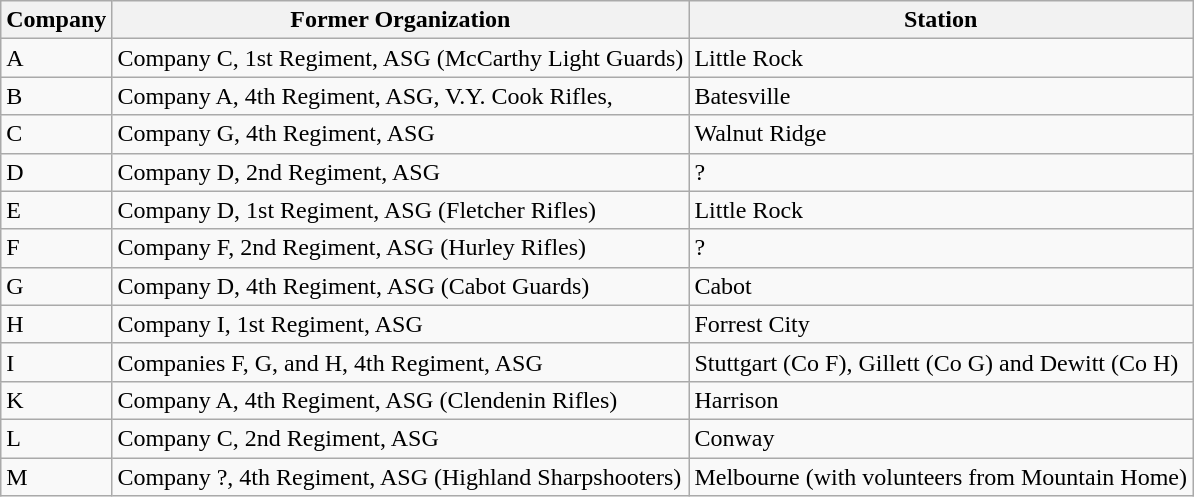<table class="wikitable">
<tr>
<th>Company</th>
<th>Former Organization</th>
<th>Station</th>
</tr>
<tr>
<td>A</td>
<td>Company C, 1st Regiment, ASG (McCarthy Light Guards)</td>
<td>Little Rock</td>
</tr>
<tr>
<td>B</td>
<td>Company A, 4th Regiment, ASG, V.Y. Cook Rifles,</td>
<td>Batesville</td>
</tr>
<tr>
<td>C</td>
<td>Company G, 4th Regiment, ASG</td>
<td>Walnut Ridge</td>
</tr>
<tr>
<td>D</td>
<td>Company D, 2nd Regiment, ASG</td>
<td>?</td>
</tr>
<tr>
<td>E</td>
<td>Company D, 1st Regiment, ASG (Fletcher Rifles)</td>
<td>Little Rock</td>
</tr>
<tr>
<td>F</td>
<td>Company F, 2nd Regiment, ASG (Hurley Rifles)</td>
<td>?</td>
</tr>
<tr>
<td>G</td>
<td>Company D, 4th Regiment, ASG (Cabot Guards)</td>
<td>Cabot</td>
</tr>
<tr>
<td>H</td>
<td>Company I, 1st Regiment, ASG</td>
<td>Forrest City</td>
</tr>
<tr>
<td>I</td>
<td>Companies F, G, and H, 4th Regiment, ASG</td>
<td>Stuttgart (Co F), Gillett (Co G) and Dewitt (Co H)</td>
</tr>
<tr>
<td>K</td>
<td>Company A, 4th Regiment, ASG (Clendenin Rifles)</td>
<td>Harrison</td>
</tr>
<tr>
<td>L</td>
<td>Company C, 2nd Regiment, ASG</td>
<td>Conway</td>
</tr>
<tr>
<td>M</td>
<td>Company ?, 4th Regiment, ASG (Highland Sharpshooters)</td>
<td>Melbourne (with volunteers from Mountain Home)</td>
</tr>
</table>
